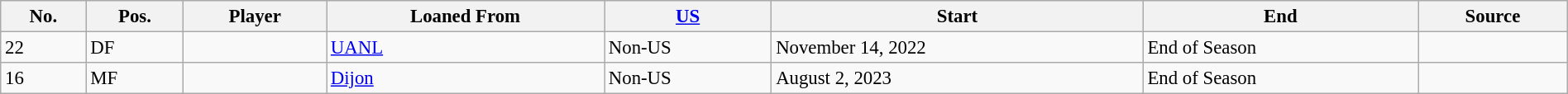<table class="wikitable sortable" style="width:100%; text-align:center; font-size:95%; text-align:left;">
<tr>
<th>No.</th>
<th>Pos.</th>
<th>Player</th>
<th>Loaned From</th>
<th><a href='#'>US</a></th>
<th>Start</th>
<th>End</th>
<th>Source</th>
</tr>
<tr>
<td>22</td>
<td>DF</td>
<td></td>
<td> <a href='#'>UANL</a></td>
<td>Non-US</td>
<td>November 14, 2022</td>
<td>End of Season</td>
<td></td>
</tr>
<tr>
<td>16</td>
<td>MF</td>
<td></td>
<td> <a href='#'>Dijon</a></td>
<td>Non-US</td>
<td>August 2, 2023</td>
<td>End of Season</td>
<td></td>
</tr>
</table>
